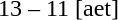<table style="text-align:center">
<tr>
<th width=200></th>
<th width=100></th>
<th width=200></th>
</tr>
<tr>
<td align=right><strong></strong></td>
<td>13 – 11 [aet]</td>
<td align=left></td>
</tr>
</table>
